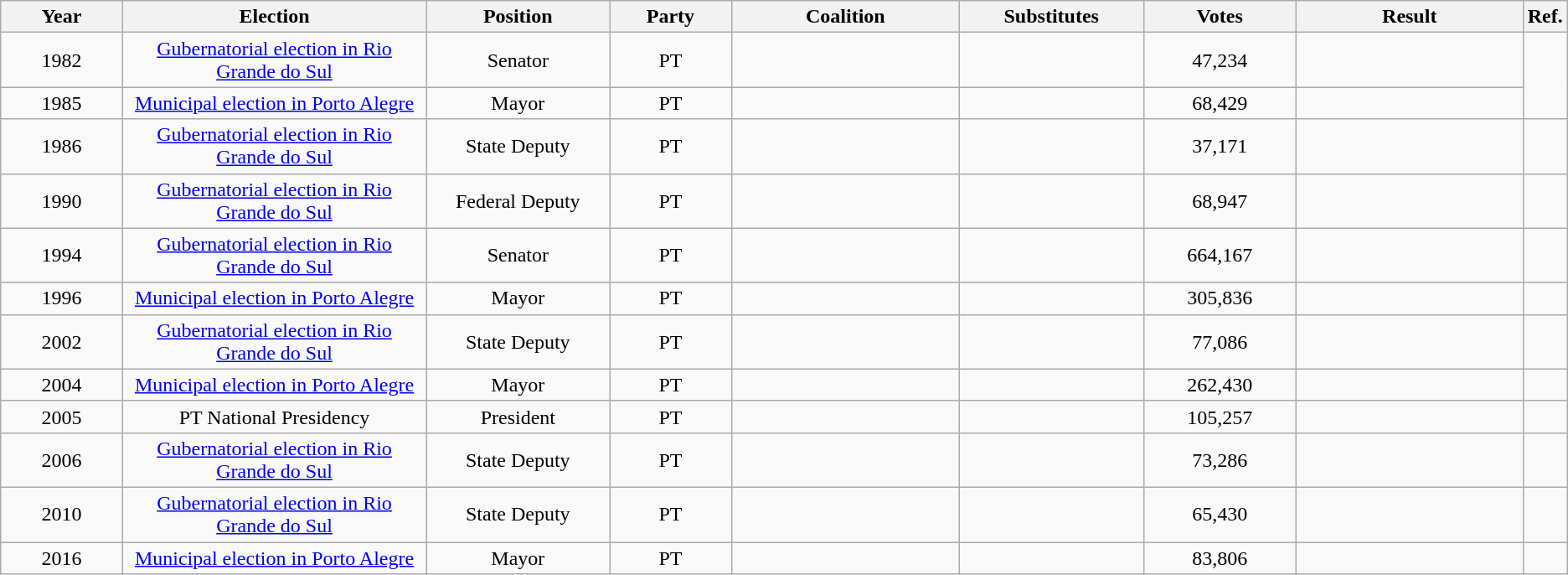<table class="wikitable" style="text-align:center">
<tr>
<th style="width:8%">Year</th>
<th style="width:20%">Election</th>
<th style="width:12%">Position</th>
<th style="width:8%">Party</th>
<th style="width:15%">Coalition</th>
<th style="width:12%">Substitutes</th>
<th style="width:10%">Votes</th>
<th style="width:15%">Result</th>
<th style="width:10%">Ref.</th>
</tr>
<tr>
<td>1982</td>
<td><a href='#'>Gubernatorial election in Rio Grande do Sul</a></td>
<td>Senator</td>
<td>PT</td>
<td></td>
<td></td>
<td>47,234</td>
<td></td>
<td rowspan="2"></td>
</tr>
<tr>
<td>1985</td>
<td><a href='#'>Municipal election in Porto Alegre</a></td>
<td>Mayor</td>
<td>PT</td>
<td></td>
<td></td>
<td>68,429</td>
<td> </td>
</tr>
<tr>
<td>1986</td>
<td><a href='#'>Gubernatorial election in Rio Grande do Sul</a></td>
<td>State Deputy</td>
<td>PT</td>
<td></td>
<td></td>
<td>37,171</td>
<td> </td>
<td></td>
</tr>
<tr>
<td>1990</td>
<td><a href='#'>Gubernatorial election in Rio Grande do Sul</a></td>
<td>Federal Deputy</td>
<td>PT</td>
<td></td>
<td></td>
<td>68,947 </td>
<td> </td>
<td></td>
</tr>
<tr>
<td>1994</td>
<td><a href='#'>Gubernatorial election in Rio Grande do Sul</a></td>
<td>Senator</td>
<td>PT</td>
<td></td>
<td></td>
<td>664,167 </td>
<td> </td>
<td></td>
</tr>
<tr>
<td>1996</td>
<td><a href='#'>Municipal election in Porto Alegre</a></td>
<td>Mayor</td>
<td>PT</td>
<td></td>
<td></td>
<td>305,836 </td>
<td> </td>
<td></td>
</tr>
<tr>
<td>2002</td>
<td><a href='#'>Gubernatorial election in Rio Grande do Sul</a></td>
<td>State Deputy</td>
<td>PT</td>
<td></td>
<td></td>
<td>77,086 </td>
<td> </td>
<td></td>
</tr>
<tr>
<td>2004</td>
<td><a href='#'>Municipal election in Porto Alegre</a></td>
<td>Mayor</td>
<td>PT</td>
<td></td>
<td></td>
<td>262,430 </td>
<td> </td>
<td></td>
</tr>
<tr>
<td>2005</td>
<td>PT National Presidency</td>
<td>President</td>
<td>PT</td>
<td></td>
<td></td>
<td>105,257 </td>
<td> </td>
<td></td>
</tr>
<tr>
<td>2006</td>
<td><a href='#'>Gubernatorial election in Rio Grande do Sul</a></td>
<td>State Deputy</td>
<td>PT</td>
<td></td>
<td></td>
<td>73,286 </td>
<td> </td>
<td></td>
</tr>
<tr>
<td>2010</td>
<td><a href='#'>Gubernatorial election in Rio Grande do Sul</a></td>
<td>State Deputy</td>
<td>PT</td>
<td></td>
<td></td>
<td>65,430 </td>
<td> </td>
<td></td>
</tr>
<tr>
<td>2016</td>
<td><a href='#'>Municipal election in Porto Alegre</a></td>
<td>Mayor</td>
<td>PT</td>
<td></td>
<td></td>
<td>83,806 </td>
<td> </td>
<td></td>
</tr>
</table>
